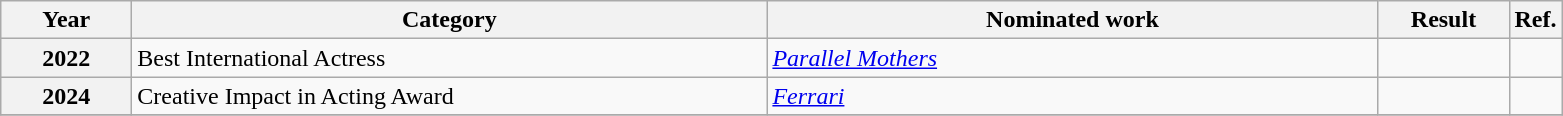<table class=wikitable>
<tr>
<th scope="col" style="width:5em;">Year</th>
<th scope="col" style="width:26em;">Category</th>
<th scope="col" style="width:25em;">Nominated work</th>
<th scope="col" style="width:5em;">Result</th>
<th>Ref.</th>
</tr>
<tr>
<th style="text-align:center;">2022</th>
<td>Best International Actress</td>
<td><em><a href='#'>Parallel Mothers</a></em></td>
<td></td>
<td></td>
</tr>
<tr>
<th style="text-align:center;">2024</th>
<td>Creative Impact in Acting Award</td>
<td><em><a href='#'>Ferrari</a></em></td>
<td></td>
<td></td>
</tr>
<tr>
</tr>
</table>
